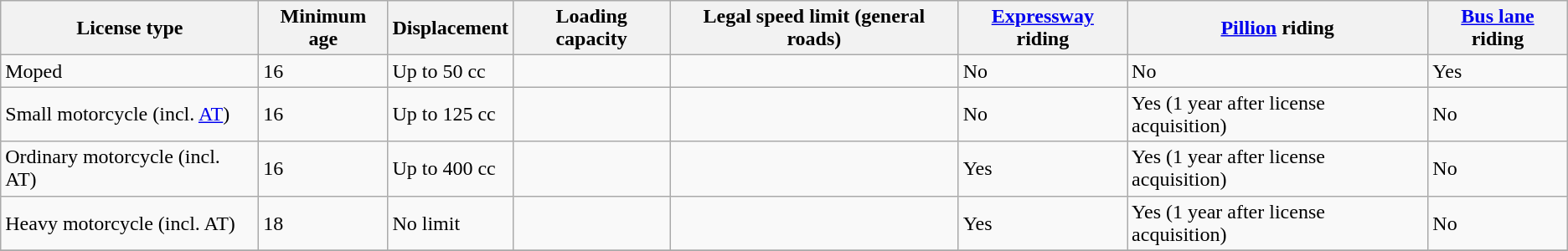<table class=wikitable>
<tr>
<th>License type</th>
<th>Minimum age</th>
<th>Displacement</th>
<th>Loading capacity</th>
<th>Legal speed limit (general roads)</th>
<th><a href='#'>Expressway</a> riding</th>
<th><a href='#'>Pillion</a> riding</th>
<th><a href='#'>Bus lane</a> riding</th>
</tr>
<tr>
<td>Moped</td>
<td>16</td>
<td>Up to 50 cc</td>
<td></td>
<td></td>
<td>No</td>
<td>No</td>
<td>Yes</td>
</tr>
<tr>
<td>Small motorcycle (incl. <a href='#'>AT</a>)</td>
<td>16</td>
<td>Up to 125 cc</td>
<td></td>
<td></td>
<td>No</td>
<td>Yes (1 year after license acquisition)</td>
<td>No</td>
</tr>
<tr>
<td>Ordinary motorcycle (incl. AT)</td>
<td>16</td>
<td>Up to 400 cc</td>
<td></td>
<td></td>
<td>Yes</td>
<td>Yes (1 year after license acquisition)</td>
<td>No</td>
</tr>
<tr>
<td>Heavy motorcycle (incl. AT)</td>
<td>18</td>
<td>No limit</td>
<td></td>
<td></td>
<td>Yes</td>
<td>Yes (1 year after license acquisition)</td>
<td>No</td>
</tr>
<tr>
</tr>
</table>
